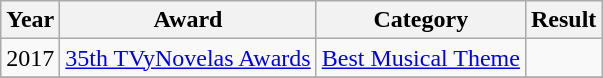<table class="wikitable plainrowheaders">
<tr>
<th scope="col">Year</th>
<th scope="col">Award</th>
<th scope="col">Category</th>
<th scope="col">Result</th>
</tr>
<tr>
<td rowspan="1">2017</td>
<td rowspan="1"><a href='#'>35th TVyNovelas Awards</a></td>
<td><a href='#'>Best Musical Theme</a></td>
<td></td>
</tr>
<tr>
</tr>
</table>
